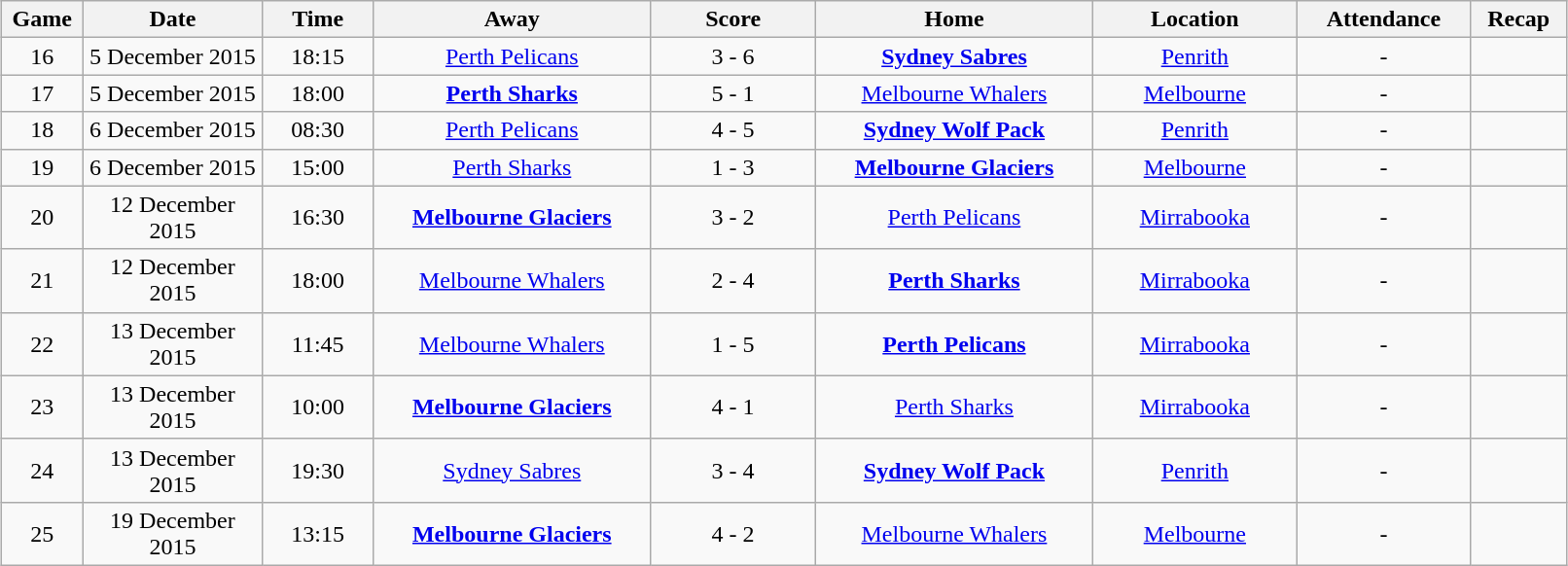<table class="wikitable" width="85%" style="margin: 1em auto 1em auto">
<tr>
<th width="1%">Game</th>
<th width="6%">Date</th>
<th width="4%">Time</th>
<th width="10%">Away</th>
<th width="6%">Score</th>
<th width="10%">Home</th>
<th width="7%">Location</th>
<th width="4%">Attendance</th>
<th width="2%">Recap</th>
</tr>
<tr align="center">
<td>16</td>
<td>5 December 2015</td>
<td>18:15</td>
<td><a href='#'>Perth Pelicans</a></td>
<td>3 - 6</td>
<td><strong><a href='#'>Sydney Sabres</a></strong></td>
<td><a href='#'>Penrith</a></td>
<td>-</td>
<td></td>
</tr>
<tr align="center">
<td>17</td>
<td>5 December 2015</td>
<td>18:00</td>
<td><strong><a href='#'>Perth Sharks</a></strong></td>
<td>5 - 1</td>
<td><a href='#'>Melbourne Whalers</a></td>
<td><a href='#'>Melbourne</a></td>
<td>-</td>
<td></td>
</tr>
<tr align="center">
<td>18</td>
<td>6 December 2015</td>
<td>08:30</td>
<td><a href='#'>Perth Pelicans</a></td>
<td>4 - 5</td>
<td><strong><a href='#'>Sydney Wolf Pack</a></strong></td>
<td><a href='#'>Penrith</a></td>
<td>-</td>
<td></td>
</tr>
<tr align="center">
<td>19</td>
<td>6 December 2015</td>
<td>15:00</td>
<td><a href='#'>Perth Sharks</a></td>
<td>1 - 3</td>
<td><strong><a href='#'>Melbourne Glaciers</a></strong></td>
<td><a href='#'>Melbourne</a></td>
<td>-</td>
<td></td>
</tr>
<tr align="center">
<td>20</td>
<td>12 December 2015</td>
<td>16:30</td>
<td><strong><a href='#'>Melbourne Glaciers</a></strong></td>
<td>3 - 2</td>
<td><a href='#'>Perth Pelicans</a></td>
<td><a href='#'>Mirrabooka</a></td>
<td>-</td>
<td></td>
</tr>
<tr align="center">
<td>21</td>
<td>12 December 2015</td>
<td>18:00</td>
<td><a href='#'>Melbourne Whalers</a></td>
<td>2 - 4</td>
<td><strong><a href='#'>Perth Sharks</a></strong></td>
<td><a href='#'>Mirrabooka</a></td>
<td>-</td>
<td></td>
</tr>
<tr align="center">
<td>22</td>
<td>13 December 2015</td>
<td>11:45</td>
<td><a href='#'>Melbourne Whalers</a></td>
<td>1 - 5</td>
<td><strong><a href='#'>Perth Pelicans</a></strong></td>
<td><a href='#'>Mirrabooka</a></td>
<td>-</td>
<td></td>
</tr>
<tr align="center">
<td>23</td>
<td>13 December 2015</td>
<td>10:00</td>
<td><strong><a href='#'>Melbourne Glaciers</a></strong></td>
<td>4 - 1</td>
<td><a href='#'>Perth Sharks</a></td>
<td><a href='#'>Mirrabooka</a></td>
<td>-</td>
<td></td>
</tr>
<tr align="center">
<td>24</td>
<td>13 December 2015</td>
<td>19:30</td>
<td><a href='#'>Sydney Sabres</a></td>
<td>3 - 4</td>
<td><strong><a href='#'>Sydney Wolf Pack</a></strong></td>
<td><a href='#'>Penrith</a></td>
<td>-</td>
<td></td>
</tr>
<tr align="center">
<td>25</td>
<td>19 December 2015</td>
<td>13:15</td>
<td><strong><a href='#'>Melbourne Glaciers</a></strong></td>
<td>4 - 2</td>
<td><a href='#'>Melbourne Whalers</a></td>
<td><a href='#'>Melbourne</a></td>
<td>-</td>
<td></td>
</tr>
</table>
